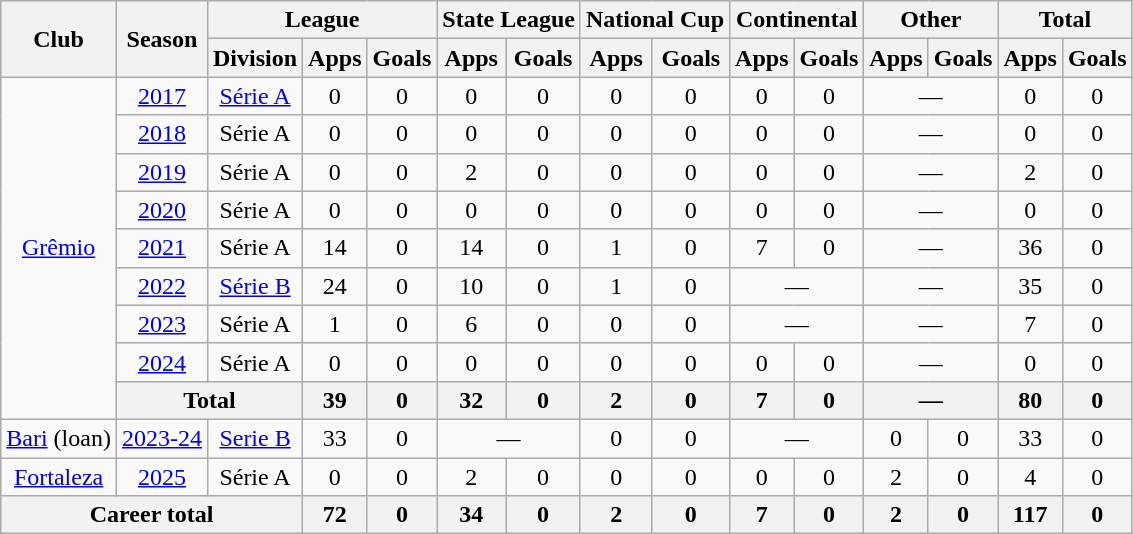<table class="wikitable" style="text-align: center">
<tr>
<th rowspan="2">Club</th>
<th rowspan="2">Season</th>
<th colspan="3">League</th>
<th colspan="2">State League</th>
<th colspan="2">National Cup</th>
<th colspan="2">Continental</th>
<th colspan="2">Other</th>
<th colspan="2">Total</th>
</tr>
<tr>
<th>Division</th>
<th>Apps</th>
<th>Goals</th>
<th>Apps</th>
<th>Goals</th>
<th>Apps</th>
<th>Goals</th>
<th>Apps</th>
<th>Goals</th>
<th>Apps</th>
<th>Goals</th>
<th>Apps</th>
<th>Goals</th>
</tr>
<tr>
<td rowspan="9"><a href='#'>Grêmio</a></td>
<td><a href='#'>2017</a></td>
<td><a href='#'>Série A</a></td>
<td>0</td>
<td>0</td>
<td>0</td>
<td>0</td>
<td>0</td>
<td>0</td>
<td>0</td>
<td>0</td>
<td colspan="2">—</td>
<td>0</td>
<td>0</td>
</tr>
<tr>
<td><a href='#'>2018</a></td>
<td>Série A</td>
<td>0</td>
<td>0</td>
<td>0</td>
<td>0</td>
<td>0</td>
<td>0</td>
<td>0</td>
<td>0</td>
<td colspan="2">—</td>
<td>0</td>
<td>0</td>
</tr>
<tr>
<td><a href='#'>2019</a></td>
<td>Série A</td>
<td>0</td>
<td>0</td>
<td>2</td>
<td>0</td>
<td>0</td>
<td>0</td>
<td>0</td>
<td>0</td>
<td colspan="2">—</td>
<td>2</td>
<td>0</td>
</tr>
<tr>
<td><a href='#'>2020</a></td>
<td>Série A</td>
<td>0</td>
<td>0</td>
<td>0</td>
<td>0</td>
<td>0</td>
<td>0</td>
<td>0</td>
<td>0</td>
<td colspan="2">—</td>
<td>0</td>
<td>0</td>
</tr>
<tr>
<td><a href='#'>2021</a></td>
<td>Série A</td>
<td>14</td>
<td>0</td>
<td>14</td>
<td>0</td>
<td>1</td>
<td>0</td>
<td>7</td>
<td>0</td>
<td colspan="2">—</td>
<td>36</td>
<td>0</td>
</tr>
<tr>
<td><a href='#'>2022</a></td>
<td><a href='#'>Série B</a></td>
<td>24</td>
<td>0</td>
<td>10</td>
<td>0</td>
<td>1</td>
<td>0</td>
<td colspan="2">—</td>
<td colspan="2">—</td>
<td>35</td>
<td>0</td>
</tr>
<tr>
<td><a href='#'>2023</a></td>
<td>Série A</td>
<td>1</td>
<td>0</td>
<td>6</td>
<td>0</td>
<td>0</td>
<td>0</td>
<td colspan="2">—</td>
<td colspan="2">—</td>
<td>7</td>
<td>0</td>
</tr>
<tr>
<td><a href='#'>2024</a></td>
<td>Série A</td>
<td>0</td>
<td>0</td>
<td>0</td>
<td>0</td>
<td>0</td>
<td>0</td>
<td>0</td>
<td>0</td>
<td colspan="2">—</td>
<td>0</td>
<td>0</td>
</tr>
<tr>
<th colspan="2">Total</th>
<th>39</th>
<th>0</th>
<th>32</th>
<th>0</th>
<th>2</th>
<th>0</th>
<th>7</th>
<th>0</th>
<th colspan="2">—</th>
<th>80</th>
<th>0</th>
</tr>
<tr>
<td><a href='#'>Bari</a> (loan)</td>
<td><a href='#'>2023-24</a></td>
<td><a href='#'>Serie B</a></td>
<td>33</td>
<td>0</td>
<td colspan="2">—</td>
<td>0</td>
<td>0</td>
<td colspan="2">—</td>
<td>0</td>
<td>0</td>
<td>33</td>
<td>0</td>
</tr>
<tr>
<td><a href='#'>Fortaleza</a></td>
<td><a href='#'>2025</a></td>
<td>Série A</td>
<td>0</td>
<td>0</td>
<td>2</td>
<td>0</td>
<td>0</td>
<td>0</td>
<td>0</td>
<td>0</td>
<td>2</td>
<td>0</td>
<td>4</td>
<td>0</td>
</tr>
<tr>
<th colspan="3">Career total</th>
<th>72</th>
<th>0</th>
<th>34</th>
<th>0</th>
<th>2</th>
<th>0</th>
<th>7</th>
<th>0</th>
<th>2</th>
<th>0</th>
<th>117</th>
<th>0</th>
</tr>
</table>
